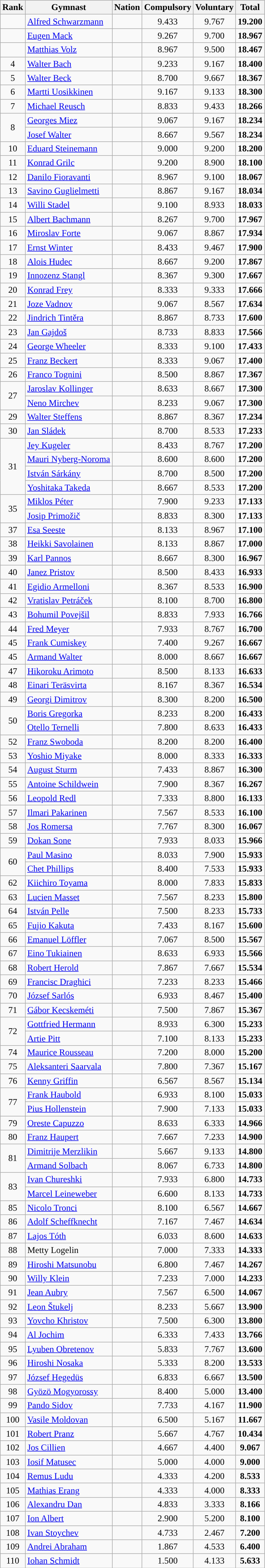<table class="wikitable sortable" style="text-align:center">
<tr>
<th>Rank</th>
<th>Gymnast</th>
<th>Nation</th>
<th>Compulsory</th>
<th>Voluntary</th>
<th>Total</th>
</tr>
<tr>
<td></td>
<td align=left><a href='#'>Alfred Schwarzmann</a></td>
<td align=left></td>
<td>9.433</td>
<td>9.767</td>
<td><strong>19.200</strong></td>
</tr>
<tr>
<td></td>
<td align=left><a href='#'>Eugen Mack</a></td>
<td align=left></td>
<td>9.267</td>
<td>9.700</td>
<td><strong>18.967</strong></td>
</tr>
<tr>
<td></td>
<td align=left><a href='#'>Matthias Volz</a></td>
<td align=left></td>
<td>8.967</td>
<td>9.500</td>
<td><strong>18.467</strong></td>
</tr>
<tr>
<td>4</td>
<td align=left><a href='#'>Walter Bach</a></td>
<td align=left></td>
<td>9.233</td>
<td>9.167</td>
<td><strong>18.400</strong></td>
</tr>
<tr>
<td>5</td>
<td align=left><a href='#'>Walter Beck</a></td>
<td align=left></td>
<td>8.700</td>
<td>9.667</td>
<td><strong>18.367</strong></td>
</tr>
<tr>
<td>6</td>
<td align=left><a href='#'>Martti Uosikkinen</a></td>
<td align=left></td>
<td>9.167</td>
<td>9.133</td>
<td><strong>18.300</strong></td>
</tr>
<tr>
<td>7</td>
<td align=left><a href='#'>Michael Reusch</a></td>
<td align=left></td>
<td>8.833</td>
<td>9.433</td>
<td><strong>18.266</strong></td>
</tr>
<tr>
<td rowspan=2>8</td>
<td align=left><a href='#'>Georges Miez</a></td>
<td align=left></td>
<td>9.067</td>
<td>9.167</td>
<td><strong>18.234</strong></td>
</tr>
<tr>
<td align=left><a href='#'>Josef Walter</a></td>
<td align=left></td>
<td>8.667</td>
<td>9.567</td>
<td><strong>18.234</strong></td>
</tr>
<tr>
<td>10</td>
<td align=left><a href='#'>Eduard Steinemann</a></td>
<td align=left></td>
<td>9.000</td>
<td>9.200</td>
<td><strong>18.200</strong></td>
</tr>
<tr>
<td>11</td>
<td align=left><a href='#'>Konrad Grilc</a></td>
<td align=left></td>
<td>9.200</td>
<td>8.900</td>
<td><strong>18.100</strong></td>
</tr>
<tr>
<td>12</td>
<td align=left><a href='#'>Danilo Fioravanti</a></td>
<td align=left></td>
<td>8.967</td>
<td>9.100</td>
<td><strong>18.067</strong></td>
</tr>
<tr>
<td>13</td>
<td align=left><a href='#'>Savino Guglielmetti</a></td>
<td align=left></td>
<td>8.867</td>
<td>9.167</td>
<td><strong>18.034</strong></td>
</tr>
<tr>
<td>14</td>
<td align=left><a href='#'>Willi Stadel</a></td>
<td align=left></td>
<td>9.100</td>
<td>8.933</td>
<td><strong>18.033</strong></td>
</tr>
<tr>
<td>15</td>
<td align=left><a href='#'>Albert Bachmann</a></td>
<td align=left></td>
<td>8.267</td>
<td>9.700</td>
<td><strong>17.967</strong></td>
</tr>
<tr>
<td>16</td>
<td align=left><a href='#'>Miroslav Forte</a></td>
<td align=left></td>
<td>9.067</td>
<td>8.867</td>
<td><strong>17.934</strong></td>
</tr>
<tr>
<td>17</td>
<td align=left><a href='#'>Ernst Winter</a></td>
<td align=left></td>
<td>8.433</td>
<td>9.467</td>
<td><strong>17.900</strong></td>
</tr>
<tr>
<td>18</td>
<td align=left><a href='#'>Alois Hudec</a></td>
<td align=left></td>
<td>8.667</td>
<td>9.200</td>
<td><strong>17.867</strong></td>
</tr>
<tr>
<td>19</td>
<td align=left><a href='#'>Innozenz Stangl</a></td>
<td align=left></td>
<td>8.367</td>
<td>9.300</td>
<td><strong>17.667</strong></td>
</tr>
<tr>
<td>20</td>
<td align=left><a href='#'>Konrad Frey</a></td>
<td align=left></td>
<td>8.333</td>
<td>9.333</td>
<td><strong>17.666</strong></td>
</tr>
<tr>
<td>21</td>
<td align=left><a href='#'>Joze Vadnov</a></td>
<td align=left></td>
<td>9.067</td>
<td>8.567</td>
<td><strong>17.634</strong></td>
</tr>
<tr>
<td>22</td>
<td align=left><a href='#'>Jindrich Tintěra</a></td>
<td align=left></td>
<td>8.867</td>
<td>8.733</td>
<td><strong>17.600</strong></td>
</tr>
<tr>
<td>23</td>
<td align=left><a href='#'>Jan Gajdoš</a></td>
<td align=left></td>
<td>8.733</td>
<td>8.833</td>
<td><strong>17.566</strong></td>
</tr>
<tr>
<td>24</td>
<td align=left><a href='#'>George Wheeler</a></td>
<td align=left></td>
<td>8.333</td>
<td>9.100</td>
<td><strong>17.433</strong></td>
</tr>
<tr>
<td>25</td>
<td align=left><a href='#'>Franz Beckert</a></td>
<td align=left></td>
<td>8.333</td>
<td>9.067</td>
<td><strong>17.400</strong></td>
</tr>
<tr>
<td>26</td>
<td align=left><a href='#'>Franco Tognini</a></td>
<td align=left></td>
<td>8.500</td>
<td>8.867</td>
<td><strong>17.367</strong></td>
</tr>
<tr>
<td rowspan=2>27</td>
<td align=left><a href='#'>Jaroslav Kollinger</a></td>
<td align=left></td>
<td>8.633</td>
<td>8.667</td>
<td><strong>17.300</strong></td>
</tr>
<tr>
<td align=left><a href='#'>Neno Mirchev</a></td>
<td align=left></td>
<td>8.233</td>
<td>9.067</td>
<td><strong>17.300</strong></td>
</tr>
<tr>
<td>29</td>
<td align=left><a href='#'>Walter Steffens</a></td>
<td align=left></td>
<td>8.867</td>
<td>8.367</td>
<td><strong>17.234</strong></td>
</tr>
<tr>
<td>30</td>
<td align=left><a href='#'>Jan Sládek</a></td>
<td align=left></td>
<td>8.700</td>
<td>8.533</td>
<td><strong>17.233</strong></td>
</tr>
<tr>
<td rowspan=4>31</td>
<td align=left><a href='#'>Jey Kugeler</a></td>
<td align=left></td>
<td>8.433</td>
<td>8.767</td>
<td><strong>17.200</strong></td>
</tr>
<tr>
<td align=left><a href='#'>Mauri Nyberg-Noroma</a></td>
<td align=left></td>
<td>8.600</td>
<td>8.600</td>
<td><strong>17.200</strong></td>
</tr>
<tr>
<td align=left><a href='#'>István Sárkány</a></td>
<td align=left></td>
<td>8.700</td>
<td>8.500</td>
<td><strong>17.200</strong></td>
</tr>
<tr>
<td align=left><a href='#'>Yoshitaka Takeda</a></td>
<td align=left></td>
<td>8.667</td>
<td>8.533</td>
<td><strong>17.200</strong></td>
</tr>
<tr>
<td rowspan=2>35</td>
<td align=left><a href='#'>Miklos Péter</a></td>
<td align=left></td>
<td>7.900</td>
<td>9.233</td>
<td><strong>17.133</strong></td>
</tr>
<tr>
<td align=left><a href='#'>Josip Primožič</a></td>
<td align=left></td>
<td>8.833</td>
<td>8.300</td>
<td><strong>17.133</strong></td>
</tr>
<tr>
<td>37</td>
<td align=left><a href='#'>Esa Seeste</a></td>
<td align=left></td>
<td>8.133</td>
<td>8.967</td>
<td><strong>17.100</strong></td>
</tr>
<tr>
<td>38</td>
<td align=left><a href='#'>Heikki Savolainen</a></td>
<td align=left></td>
<td>8.133</td>
<td>8.867</td>
<td><strong>17.000</strong></td>
</tr>
<tr>
<td>39</td>
<td align=left><a href='#'>Karl Pannos</a></td>
<td align=left></td>
<td>8.667</td>
<td>8.300</td>
<td><strong>16.967</strong></td>
</tr>
<tr>
<td>40</td>
<td align=left><a href='#'>Janez Pristov</a></td>
<td align=left></td>
<td>8.500</td>
<td>8.433</td>
<td><strong>16.933</strong></td>
</tr>
<tr>
<td>41</td>
<td align=left><a href='#'>Egidio Armelloni</a></td>
<td align=left></td>
<td>8.367</td>
<td>8.533</td>
<td><strong>16.900</strong></td>
</tr>
<tr>
<td>42</td>
<td align=left><a href='#'>Vratislav Petráček</a></td>
<td align=left></td>
<td>8.100</td>
<td>8.700</td>
<td><strong>16.800</strong></td>
</tr>
<tr>
<td>43</td>
<td align=left><a href='#'>Bohumil Povejšil</a></td>
<td align=left></td>
<td>8.833</td>
<td>7.933</td>
<td><strong>16.766</strong></td>
</tr>
<tr>
<td>44</td>
<td align=left><a href='#'>Fred Meyer</a></td>
<td align=left></td>
<td>7.933</td>
<td>8.767</td>
<td><strong>16.700</strong></td>
</tr>
<tr>
<td>45</td>
<td align=left><a href='#'>Frank Cumiskey</a></td>
<td align=left></td>
<td>7.400</td>
<td>9.267</td>
<td><strong>16.667</strong></td>
</tr>
<tr>
<td>45</td>
<td align=left><a href='#'>Armand Walter</a></td>
<td align=left></td>
<td>8.000</td>
<td>8.667</td>
<td><strong>16.667</strong></td>
</tr>
<tr>
<td>47</td>
<td align=left><a href='#'>Hikoroku Arimoto</a></td>
<td align=left></td>
<td>8.500</td>
<td>8.133</td>
<td><strong>16.633</strong></td>
</tr>
<tr>
<td>48</td>
<td align=left><a href='#'>Einari Teräsvirta</a></td>
<td align=left></td>
<td>8.167</td>
<td>8.367</td>
<td><strong>16.534</strong></td>
</tr>
<tr>
<td>49</td>
<td align=left><a href='#'>Georgi Dimitrov</a></td>
<td align=left></td>
<td>8.300</td>
<td>8.200</td>
<td><strong>16.500</strong></td>
</tr>
<tr>
<td rowspan=2>50</td>
<td align=left><a href='#'>Boris Gregorka</a></td>
<td align=left></td>
<td>8.233</td>
<td>8.200</td>
<td><strong>16.433</strong></td>
</tr>
<tr>
<td align=left><a href='#'>Otello Ternelli</a></td>
<td align=left></td>
<td>7.800</td>
<td>8.633</td>
<td><strong>16.433</strong></td>
</tr>
<tr>
<td>52</td>
<td align=left><a href='#'>Franz Swoboda</a></td>
<td align=left></td>
<td>8.200</td>
<td>8.200</td>
<td><strong>16.400</strong></td>
</tr>
<tr>
<td>53</td>
<td align=left><a href='#'>Yoshio Miyake</a></td>
<td align=left></td>
<td>8.000</td>
<td>8.333</td>
<td><strong>16.333</strong></td>
</tr>
<tr>
<td>54</td>
<td align=left><a href='#'>August Sturm</a></td>
<td align=left></td>
<td>7.433</td>
<td>8.867</td>
<td><strong>16.300</strong></td>
</tr>
<tr>
<td>55</td>
<td align=left><a href='#'>Antoine Schildwein</a></td>
<td align=left></td>
<td>7.900</td>
<td>8.367</td>
<td><strong>16.267</strong></td>
</tr>
<tr>
<td>56</td>
<td align=left><a href='#'>Leopold Redl</a></td>
<td align=left></td>
<td>7.333</td>
<td>8.800</td>
<td><strong>16.133</strong></td>
</tr>
<tr>
<td>57</td>
<td align=left><a href='#'>Ilmari Pakarinen</a></td>
<td align=left></td>
<td>7.567</td>
<td>8.533</td>
<td><strong>16.100</strong></td>
</tr>
<tr>
<td>58</td>
<td align=left><a href='#'>Jos Romersa</a></td>
<td align=left></td>
<td>7.767</td>
<td>8.300</td>
<td><strong>16.067</strong></td>
</tr>
<tr>
<td>59</td>
<td align=left><a href='#'>Dokan Sone</a></td>
<td align=left></td>
<td>7.933</td>
<td>8.033</td>
<td><strong>15.966</strong></td>
</tr>
<tr>
<td rowspan=2>60</td>
<td align=left><a href='#'>Paul Masino</a></td>
<td align=left></td>
<td>8.033</td>
<td>7.900</td>
<td><strong>15.933</strong></td>
</tr>
<tr>
<td align=left><a href='#'>Chet Phillips</a></td>
<td align=left></td>
<td>8.400</td>
<td>7.533</td>
<td><strong>15.933</strong></td>
</tr>
<tr>
<td>62</td>
<td align=left><a href='#'>Kiichiro Toyama</a></td>
<td align=left></td>
<td>8.000</td>
<td>7.833</td>
<td><strong>15.833</strong></td>
</tr>
<tr>
<td>63</td>
<td align=left><a href='#'>Lucien Masset</a></td>
<td align=left></td>
<td>7.567</td>
<td>8.233</td>
<td><strong>15.800</strong></td>
</tr>
<tr>
<td>64</td>
<td align=left><a href='#'>István Pelle</a></td>
<td align=left></td>
<td>7.500</td>
<td>8.233</td>
<td><strong>15.733</strong></td>
</tr>
<tr>
<td>65</td>
<td align=left><a href='#'>Fujio Kakuta</a></td>
<td align=left></td>
<td>7.433</td>
<td>8.167</td>
<td><strong>15.600</strong></td>
</tr>
<tr>
<td>66</td>
<td align=left><a href='#'>Emanuel Löffler</a></td>
<td align=left></td>
<td>7.067</td>
<td>8.500</td>
<td><strong>15.567</strong></td>
</tr>
<tr>
<td>67</td>
<td align=left><a href='#'>Eino Tukiainen</a></td>
<td align=left></td>
<td>8.633</td>
<td>6.933</td>
<td><strong>15.566</strong></td>
</tr>
<tr>
<td>68</td>
<td align=left><a href='#'>Robert Herold</a></td>
<td align=left></td>
<td>7.867</td>
<td>7.667</td>
<td><strong>15.534</strong></td>
</tr>
<tr>
<td>69</td>
<td align=left><a href='#'>Francisc Draghici</a></td>
<td align=left></td>
<td>7.233</td>
<td>8.233</td>
<td><strong>15.466</strong></td>
</tr>
<tr>
<td>70</td>
<td align=left><a href='#'>József Sarlós</a></td>
<td align=left></td>
<td>6.933</td>
<td>8.467</td>
<td><strong>15.400</strong></td>
</tr>
<tr>
<td>71</td>
<td align=left><a href='#'>Gábor Kecskeméti</a></td>
<td align=left></td>
<td>7.500</td>
<td>7.867</td>
<td><strong>15.367</strong></td>
</tr>
<tr>
<td rowspan=2>72</td>
<td align=left><a href='#'>Gottfried Hermann</a></td>
<td align=left></td>
<td>8.933</td>
<td>6.300</td>
<td><strong>15.233</strong></td>
</tr>
<tr>
<td align=left><a href='#'>Artie Pitt</a></td>
<td align=left></td>
<td>7.100</td>
<td>8.133</td>
<td><strong>15.233</strong></td>
</tr>
<tr>
<td>74</td>
<td align=left><a href='#'>Maurice Rousseau</a></td>
<td align=left></td>
<td>7.200</td>
<td>8.000</td>
<td><strong>15.200</strong></td>
</tr>
<tr>
<td>75</td>
<td align=left><a href='#'>Aleksanteri Saarvala</a></td>
<td align=left></td>
<td>7.800</td>
<td>7.367</td>
<td><strong>15.167</strong></td>
</tr>
<tr>
<td>76</td>
<td align=left><a href='#'>Kenny Griffin</a></td>
<td align=left></td>
<td>6.567</td>
<td>8.567</td>
<td><strong>15.134</strong></td>
</tr>
<tr>
<td rowspan=2>77</td>
<td align=left><a href='#'>Frank Haubold</a></td>
<td align=left></td>
<td>6.933</td>
<td>8.100</td>
<td><strong>15.033</strong></td>
</tr>
<tr>
<td align=left><a href='#'>Pius Hollenstein</a></td>
<td align=left></td>
<td>7.900</td>
<td>7.133</td>
<td><strong>15.033</strong></td>
</tr>
<tr>
<td>79</td>
<td align=left><a href='#'>Oreste Capuzzo</a></td>
<td align=left></td>
<td>8.633</td>
<td>6.333</td>
<td><strong>14.966</strong></td>
</tr>
<tr>
<td>80</td>
<td align=left><a href='#'>Franz Haupert</a></td>
<td align=left></td>
<td>7.667</td>
<td>7.233</td>
<td><strong>14.900</strong></td>
</tr>
<tr>
<td rowspan=2>81</td>
<td align=left><a href='#'>Dimitrije Merzlikin</a></td>
<td align=left></td>
<td>5.667</td>
<td>9.133</td>
<td><strong>14.800</strong></td>
</tr>
<tr>
<td align=left><a href='#'>Armand Solbach</a></td>
<td align=left></td>
<td>8.067</td>
<td>6.733</td>
<td><strong>14.800</strong></td>
</tr>
<tr>
<td rowspan=2>83</td>
<td align=left><a href='#'>Ivan Chureshki</a></td>
<td align=left></td>
<td>7.933</td>
<td>6.800</td>
<td><strong>14.733</strong></td>
</tr>
<tr>
<td align=left><a href='#'>Marcel Leineweber</a></td>
<td align=left></td>
<td>6.600</td>
<td>8.133</td>
<td><strong>14.733</strong></td>
</tr>
<tr>
<td>85</td>
<td align=left><a href='#'>Nicolo Tronci</a></td>
<td align=left></td>
<td>8.100</td>
<td>6.567</td>
<td><strong>14.667</strong></td>
</tr>
<tr>
<td>86</td>
<td align=left><a href='#'>Adolf Scheffknecht</a></td>
<td align=left></td>
<td>7.167</td>
<td>7.467</td>
<td><strong>14.634</strong></td>
</tr>
<tr>
<td>87</td>
<td align=left><a href='#'>Lajos Tóth</a></td>
<td align=left></td>
<td>6.033</td>
<td>8.600</td>
<td><strong>14.633</strong></td>
</tr>
<tr>
<td>88</td>
<td align=left>Metty Logelin</td>
<td align=left></td>
<td>7.000</td>
<td>7.333</td>
<td><strong>14.333</strong></td>
</tr>
<tr>
<td>89</td>
<td align=left><a href='#'>Hiroshi Matsunobu</a></td>
<td align=left></td>
<td>6.800</td>
<td>7.467</td>
<td><strong>14.267</strong></td>
</tr>
<tr>
<td>90</td>
<td align=left><a href='#'>Willy Klein</a></td>
<td align=left></td>
<td>7.233</td>
<td>7.000</td>
<td><strong>14.233</strong></td>
</tr>
<tr>
<td>91</td>
<td align=left><a href='#'>Jean Aubry</a></td>
<td align=left></td>
<td>7.567</td>
<td>6.500</td>
<td><strong>14.067</strong></td>
</tr>
<tr>
<td>92</td>
<td align=left><a href='#'>Leon Štukelj</a></td>
<td align=left></td>
<td>8.233</td>
<td>5.667</td>
<td><strong>13.900</strong></td>
</tr>
<tr>
<td>93</td>
<td align=left><a href='#'>Yovcho Khristov</a></td>
<td align=left></td>
<td>7.500</td>
<td>6.300</td>
<td><strong>13.800</strong></td>
</tr>
<tr>
<td>94</td>
<td align=left><a href='#'>Al Jochim</a></td>
<td align=left></td>
<td>6.333</td>
<td>7.433</td>
<td><strong>13.766</strong></td>
</tr>
<tr>
<td>95</td>
<td align=left><a href='#'>Lyuben Obretenov</a></td>
<td align=left></td>
<td>5.833</td>
<td>7.767</td>
<td><strong>13.600</strong></td>
</tr>
<tr>
<td>96</td>
<td align=left><a href='#'>Hiroshi Nosaka</a></td>
<td align=left></td>
<td>5.333</td>
<td>8.200</td>
<td><strong>13.533</strong></td>
</tr>
<tr>
<td>97</td>
<td align=left><a href='#'>József Hegedüs</a></td>
<td align=left></td>
<td>6.833</td>
<td>6.667</td>
<td><strong>13.500</strong></td>
</tr>
<tr>
<td>98</td>
<td align=left><a href='#'>Gyözö Mogyorossy</a></td>
<td align=left></td>
<td>8.400</td>
<td>5.000</td>
<td><strong>13.400</strong></td>
</tr>
<tr>
<td>99</td>
<td align=left><a href='#'>Pando Sidov</a></td>
<td align=left></td>
<td>7.733</td>
<td>4.167</td>
<td><strong>11.900</strong></td>
</tr>
<tr>
<td>100</td>
<td align=left><a href='#'>Vasile Moldovan</a></td>
<td align=left></td>
<td>6.500</td>
<td>5.167</td>
<td><strong>11.667</strong></td>
</tr>
<tr>
<td>101</td>
<td align=left><a href='#'>Robert Pranz</a></td>
<td align=left></td>
<td>5.667</td>
<td>4.767</td>
<td><strong>10.434</strong></td>
</tr>
<tr>
<td>102</td>
<td align=left><a href='#'>Jos Cillien</a></td>
<td align=left></td>
<td>4.667</td>
<td>4.400</td>
<td><strong>9.067</strong></td>
</tr>
<tr>
<td>103</td>
<td align=left><a href='#'>Iosif Matusec</a></td>
<td align=left></td>
<td>5.000</td>
<td>4.000</td>
<td><strong>9.000</strong></td>
</tr>
<tr>
<td>104</td>
<td align=left><a href='#'>Remus Ludu</a></td>
<td align=left></td>
<td>4.333</td>
<td>4.200</td>
<td><strong>8.533</strong></td>
</tr>
<tr>
<td>105</td>
<td align=left><a href='#'>Mathias Erang</a></td>
<td align=left></td>
<td>4.333</td>
<td>4.000</td>
<td><strong>8.333</strong></td>
</tr>
<tr>
<td>106</td>
<td align=left><a href='#'>Alexandru Dan</a></td>
<td align=left></td>
<td>4.833</td>
<td>3.333</td>
<td><strong>8.166</strong></td>
</tr>
<tr>
<td>107</td>
<td align=left><a href='#'>Ion Albert</a></td>
<td align=left></td>
<td>2.900</td>
<td>5.200</td>
<td><strong>8.100</strong></td>
</tr>
<tr>
<td>108</td>
<td align=left><a href='#'>Ivan Stoychev</a></td>
<td align=left></td>
<td>4.733</td>
<td>2.467</td>
<td><strong>7.200</strong></td>
</tr>
<tr>
<td>109</td>
<td align=left><a href='#'>Andrei Abraham</a></td>
<td align=left></td>
<td>1.867</td>
<td>4.533</td>
<td><strong>6.400</strong></td>
</tr>
<tr>
<td>110</td>
<td align=left><a href='#'>Iohan Schmidt</a></td>
<td align=left></td>
<td>1.500</td>
<td>4.133</td>
<td><strong>5.633</strong></td>
</tr>
</table>
